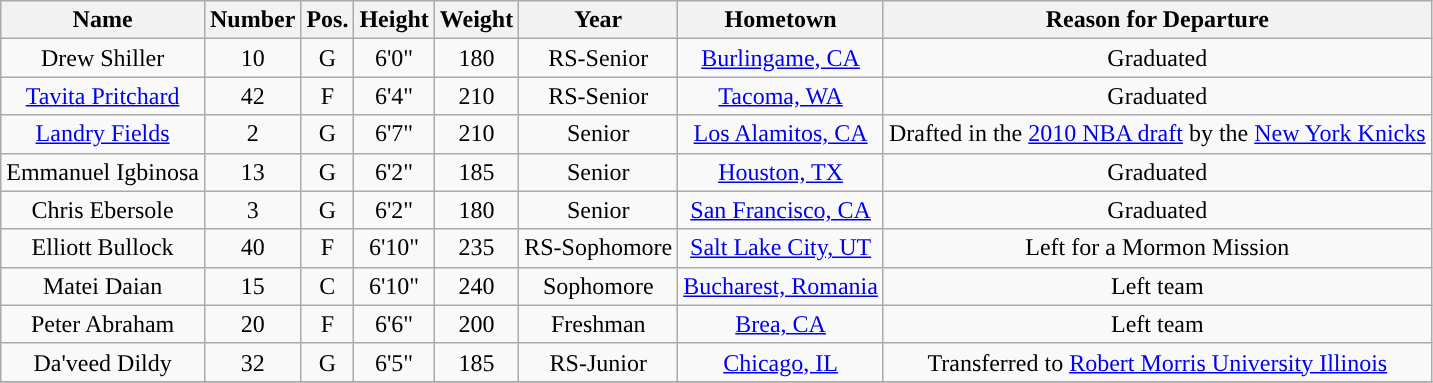<table class="wikitable sortable sortable" style="text-align: center">
<tr align=center>
<th>Name</th>
<th>Number</th>
<th>Pos.</th>
<th>Height</th>
<th>Weight</th>
<th>Year</th>
<th>Hometown</th>
<th>Reason for Departure</th>
</tr>
<tr>
<td>Drew Shiller</td>
<td>10</td>
<td>G</td>
<td>6'0"</td>
<td>180</td>
<td>RS-Senior</td>
<td><a href='#'>Burlingame, CA</a></td>
<td>Graduated</td>
</tr>
<tr>
<td><a href='#'>Tavita Pritchard</a></td>
<td>42</td>
<td>F</td>
<td>6'4"</td>
<td>210</td>
<td>RS-Senior</td>
<td><a href='#'>Tacoma, WA</a></td>
<td>Graduated</td>
</tr>
<tr>
<td><a href='#'>Landry Fields</a></td>
<td>2</td>
<td>G</td>
<td>6'7"</td>
<td>210</td>
<td>Senior</td>
<td><a href='#'>Los Alamitos, CA</a></td>
<td>Drafted in the <a href='#'>2010 NBA draft</a> by the <a href='#'>New York Knicks</a></td>
</tr>
<tr>
<td>Emmanuel Igbinosa</td>
<td>13</td>
<td>G</td>
<td>6'2"</td>
<td>185</td>
<td>Senior</td>
<td><a href='#'>Houston, TX</a></td>
<td>Graduated</td>
</tr>
<tr>
<td>Chris Ebersole</td>
<td>3</td>
<td>G</td>
<td>6'2"</td>
<td>180</td>
<td>Senior</td>
<td><a href='#'>San Francisco, CA</a></td>
<td>Graduated</td>
</tr>
<tr>
<td>Elliott Bullock</td>
<td>40</td>
<td>F</td>
<td>6'10"</td>
<td>235</td>
<td>RS-Sophomore</td>
<td><a href='#'>Salt Lake City, UT</a></td>
<td>Left for a Mormon Mission</td>
</tr>
<tr>
<td>Matei Daian</td>
<td>15</td>
<td>C</td>
<td>6'10"</td>
<td>240</td>
<td>Sophomore</td>
<td><a href='#'>Bucharest, Romania</a></td>
<td>Left team</td>
</tr>
<tr>
<td>Peter Abraham</td>
<td>20</td>
<td>F</td>
<td>6'6"</td>
<td>200</td>
<td>Freshman</td>
<td><a href='#'>Brea, CA</a></td>
<td>Left team</td>
</tr>
<tr>
<td>Da'veed Dildy</td>
<td>32</td>
<td>G</td>
<td>6'5"</td>
<td>185</td>
<td>RS-Junior</td>
<td><a href='#'>Chicago, IL</a></td>
<td>Transferred to <a href='#'>Robert Morris University Illinois</a></td>
</tr>
<tr>
</tr>
</table>
